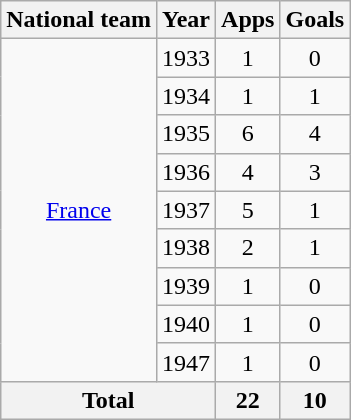<table class="wikitable" style="text-align:center">
<tr>
<th>National team</th>
<th>Year</th>
<th>Apps</th>
<th>Goals</th>
</tr>
<tr>
<td rowspan="9"><a href='#'>France</a></td>
<td>1933</td>
<td>1</td>
<td>0</td>
</tr>
<tr>
<td>1934</td>
<td>1</td>
<td>1</td>
</tr>
<tr>
<td>1935</td>
<td>6</td>
<td>4</td>
</tr>
<tr>
<td>1936</td>
<td>4</td>
<td>3</td>
</tr>
<tr>
<td>1937</td>
<td>5</td>
<td>1</td>
</tr>
<tr>
<td>1938</td>
<td>2</td>
<td>1</td>
</tr>
<tr>
<td>1939</td>
<td>1</td>
<td>0</td>
</tr>
<tr>
<td>1940</td>
<td>1</td>
<td>0</td>
</tr>
<tr>
<td>1947</td>
<td>1</td>
<td>0</td>
</tr>
<tr>
<th colspan="2">Total</th>
<th>22</th>
<th>10</th>
</tr>
</table>
